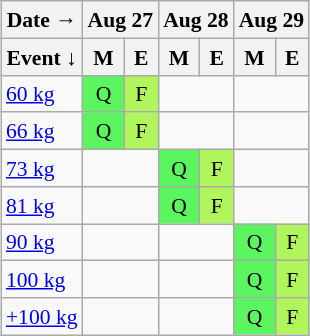<table class="wikitable" style="margin:0.5em auto; font-size:90%; line-height:1.25em; text-align:center;">
<tr>
<th>Date →</th>
<th colspan="2">Aug 27</th>
<th colspan="2">Aug 28</th>
<th colspan="2">Aug 29</th>
</tr>
<tr>
<th>Event  ↓</th>
<th>M</th>
<th>E</th>
<th>M</th>
<th>E</th>
<th>M</th>
<th>E</th>
</tr>
<tr>
<td style="text-align:left;"><a href='#'>60 kg</a></td>
<td style="background-color:#5BF560;">Q</td>
<td style="background-color:#AFF55B;">F</td>
<td colspan=2></td>
<td colspan=2></td>
</tr>
<tr>
<td style="text-align:left;"><a href='#'>66 kg</a></td>
<td style="background-color:#5BF560;">Q</td>
<td style="background-color:#AFF55B;">F</td>
<td colspan=2></td>
<td colspan=2></td>
</tr>
<tr>
<td style="text-align:left;"><a href='#'>73 kg</a></td>
<td colspan=2></td>
<td style="background-color:#5BF560;">Q</td>
<td style="background-color:#AFF55B;">F</td>
<td colspan=2></td>
</tr>
<tr>
<td style="text-align:left;"><a href='#'>81 kg</a></td>
<td colspan=2></td>
<td style="background-color:#5BF560;">Q</td>
<td style="background-color:#AFF55B;">F</td>
<td colspan=2></td>
</tr>
<tr>
<td style="text-align:left;"><a href='#'>90 kg</a></td>
<td colspan=2></td>
<td colspan=2></td>
<td style="background-color:#5BF560;">Q</td>
<td style="background-color:#AFF55B;">F</td>
</tr>
<tr>
<td style="text-align:left;"><a href='#'>100 kg</a></td>
<td colspan=2></td>
<td colspan=2></td>
<td style="background-color:#5BF560;">Q</td>
<td style="background-color:#AFF55B;">F</td>
</tr>
<tr>
<td style="text-align:left;"><a href='#'>+100 kg</a></td>
<td colspan=2></td>
<td colspan=2></td>
<td style="background-color:#5BF560;">Q</td>
<td style="background-color:#AFF55B;">F</td>
</tr>
</table>
